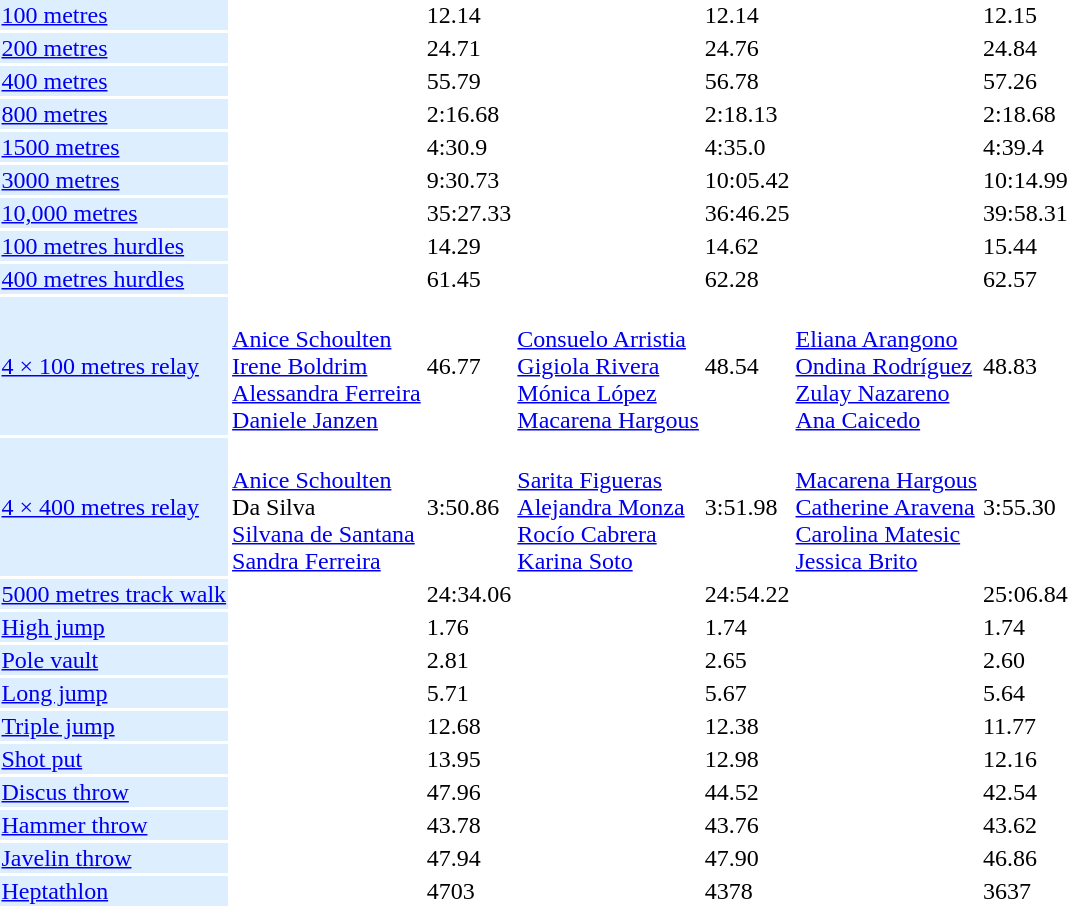<table>
<tr>
<td bgcolor = DDEEFF><a href='#'>100 metres</a></td>
<td></td>
<td>12.14</td>
<td></td>
<td>12.14</td>
<td></td>
<td>12.15</td>
</tr>
<tr>
<td bgcolor = DDEEFF><a href='#'>200 metres</a></td>
<td></td>
<td>24.71</td>
<td></td>
<td>24.76</td>
<td></td>
<td>24.84</td>
</tr>
<tr>
<td bgcolor = DDEEFF><a href='#'>400 metres</a></td>
<td></td>
<td>55.79</td>
<td></td>
<td>56.78</td>
<td></td>
<td>57.26</td>
</tr>
<tr>
<td bgcolor = DDEEFF><a href='#'>800 metres</a></td>
<td></td>
<td>2:16.68</td>
<td></td>
<td>2:18.13</td>
<td></td>
<td>2:18.68</td>
</tr>
<tr>
<td bgcolor = DDEEFF><a href='#'>1500 metres</a></td>
<td></td>
<td>4:30.9</td>
<td></td>
<td>4:35.0</td>
<td></td>
<td>4:39.4</td>
</tr>
<tr>
<td bgcolor = DDEEFF><a href='#'>3000 metres</a></td>
<td></td>
<td>9:30.73</td>
<td></td>
<td>10:05.42</td>
<td></td>
<td>10:14.99</td>
</tr>
<tr>
<td bgcolor = DDEEFF><a href='#'>10,000 metres</a></td>
<td></td>
<td>35:27.33</td>
<td></td>
<td>36:46.25</td>
<td></td>
<td>39:58.31</td>
</tr>
<tr>
<td bgcolor = DDEEFF><a href='#'>100 metres hurdles</a></td>
<td></td>
<td>14.29</td>
<td></td>
<td>14.62</td>
<td></td>
<td>15.44</td>
</tr>
<tr>
<td bgcolor = DDEEFF><a href='#'>400 metres hurdles</a></td>
<td></td>
<td>61.45</td>
<td></td>
<td>62.28</td>
<td></td>
<td>62.57</td>
</tr>
<tr>
<td bgcolor = DDEEFF><a href='#'>4 × 100 metres relay</a></td>
<td><br><a href='#'>Anice Schoulten</a><br><a href='#'>Irene Boldrim</a><br><a href='#'>Alessandra Ferreira</a><br><a href='#'>Daniele Janzen</a></td>
<td>46.77</td>
<td><br><a href='#'>Consuelo Arristia</a><br><a href='#'>Gigiola Rivera</a><br><a href='#'>Mónica López</a><br><a href='#'>Macarena Hargous</a></td>
<td>48.54</td>
<td><br><a href='#'>Eliana Arangono</a><br><a href='#'>Ondina Rodríguez</a><br><a href='#'>Zulay Nazareno</a><br><a href='#'>Ana Caicedo</a></td>
<td>48.83</td>
</tr>
<tr>
<td bgcolor = DDEEFF><a href='#'>4 × 400 metres relay</a></td>
<td><br><a href='#'>Anice Schoulten</a><br>Da Silva<br><a href='#'>Silvana de Santana</a><br><a href='#'>Sandra Ferreira</a></td>
<td>3:50.86</td>
<td><br><a href='#'>Sarita Figueras</a><br><a href='#'>Alejandra Monza</a><br><a href='#'>Rocío Cabrera</a><br><a href='#'>Karina Soto</a></td>
<td>3:51.98</td>
<td><br><a href='#'>Macarena Hargous</a><br><a href='#'>Catherine Aravena</a><br><a href='#'>Carolina Matesic</a><br><a href='#'>Jessica Brito</a></td>
<td>3:55.30</td>
</tr>
<tr>
<td bgcolor = DDEEFF><a href='#'>5000 metres track walk</a></td>
<td></td>
<td>24:34.06</td>
<td></td>
<td>24:54.22</td>
<td></td>
<td>25:06.84</td>
</tr>
<tr>
<td bgcolor = DDEEFF><a href='#'>High jump</a></td>
<td></td>
<td>1.76</td>
<td></td>
<td>1.74</td>
<td></td>
<td>1.74</td>
</tr>
<tr>
<td bgcolor = DDEEFF><a href='#'>Pole vault</a></td>
<td></td>
<td>2.81</td>
<td></td>
<td>2.65</td>
<td></td>
<td>2.60</td>
</tr>
<tr>
<td bgcolor = DDEEFF><a href='#'>Long jump</a></td>
<td></td>
<td>5.71</td>
<td></td>
<td>5.67</td>
<td></td>
<td>5.64</td>
</tr>
<tr>
<td bgcolor = DDEEFF><a href='#'>Triple jump</a></td>
<td></td>
<td>12.68</td>
<td></td>
<td>12.38</td>
<td></td>
<td>11.77</td>
</tr>
<tr>
<td bgcolor = DDEEFF><a href='#'>Shot put</a></td>
<td></td>
<td>13.95</td>
<td></td>
<td>12.98</td>
<td></td>
<td>12.16</td>
</tr>
<tr>
<td bgcolor = DDEEFF><a href='#'>Discus throw</a></td>
<td></td>
<td>47.96</td>
<td></td>
<td>44.52</td>
<td></td>
<td>42.54</td>
</tr>
<tr>
<td bgcolor = DDEEFF><a href='#'>Hammer throw</a></td>
<td></td>
<td>43.78</td>
<td></td>
<td>43.76</td>
<td></td>
<td>43.62</td>
</tr>
<tr>
<td bgcolor = DDEEFF><a href='#'>Javelin throw</a></td>
<td></td>
<td>47.94</td>
<td></td>
<td>47.90</td>
<td></td>
<td>46.86</td>
</tr>
<tr>
<td bgcolor = DDEEFF><a href='#'>Heptathlon</a></td>
<td></td>
<td>4703</td>
<td></td>
<td>4378</td>
<td></td>
<td>3637</td>
</tr>
</table>
